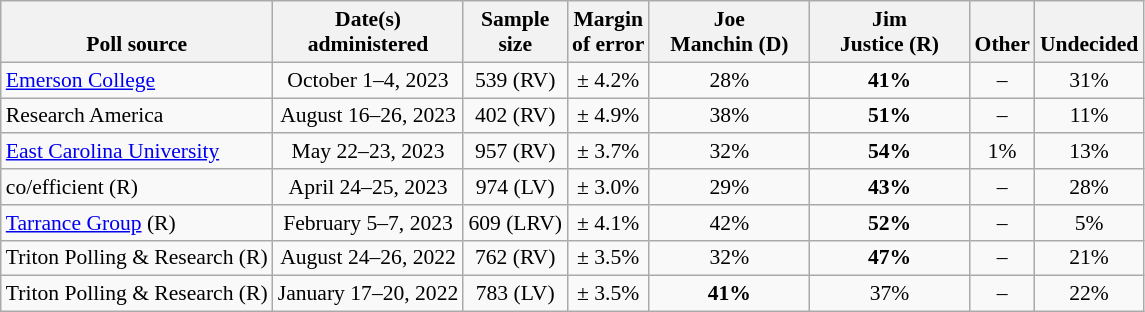<table class="wikitable" style="font-size:90%;text-align:center;">
<tr valign=bottom>
<th>Poll source</th>
<th>Date(s)<br>administered</th>
<th>Sample<br>size</th>
<th>Margin<br>of error</th>
<th style="width:100px;">Joe<br>Manchin (D)</th>
<th style="width:100px;">Jim<br>Justice (R)</th>
<th>Other</th>
<th>Undecided</th>
</tr>
<tr>
<td style="text-align:left;"><a href='#'>Emerson College</a></td>
<td>October 1–4, 2023</td>
<td>539 (RV)</td>
<td>± 4.2%</td>
<td>28%</td>
<td><strong>41%</strong></td>
<td>–</td>
<td>31%</td>
</tr>
<tr>
<td style="text-align:left;">Research America</td>
<td>August 16–26, 2023</td>
<td>402 (RV)</td>
<td>± 4.9%</td>
<td>38%</td>
<td><strong>51%</strong></td>
<td>–</td>
<td>11%</td>
</tr>
<tr>
<td style="text-align:left;"><a href='#'>East Carolina University</a></td>
<td>May 22–23, 2023</td>
<td>957 (RV)</td>
<td>± 3.7%</td>
<td>32%</td>
<td><strong>54%</strong></td>
<td>1%</td>
<td>13%</td>
</tr>
<tr>
<td style="text-align:left;">co/efficient (R)</td>
<td>April 24–25, 2023</td>
<td>974 (LV)</td>
<td>± 3.0%</td>
<td>29%</td>
<td><strong>43%</strong></td>
<td>–</td>
<td>28%</td>
</tr>
<tr>
<td style="text-align:left;"><a href='#'>Tarrance Group</a> (R)</td>
<td>February 5–7, 2023</td>
<td>609 (LRV)</td>
<td>± 4.1%</td>
<td>42%</td>
<td><strong>52%</strong></td>
<td>–</td>
<td>5%</td>
</tr>
<tr>
<td style="text-align:left;">Triton Polling & Research (R)</td>
<td>August 24–26, 2022</td>
<td>762 (RV)</td>
<td>± 3.5%</td>
<td>32%</td>
<td><strong>47%</strong></td>
<td>–</td>
<td>21%</td>
</tr>
<tr>
<td style="text-align:left;">Triton Polling & Research (R)</td>
<td>January 17–20, 2022</td>
<td>783 (LV)</td>
<td>± 3.5%</td>
<td><strong>41%</strong></td>
<td>37%</td>
<td>–</td>
<td>22%</td>
</tr>
</table>
